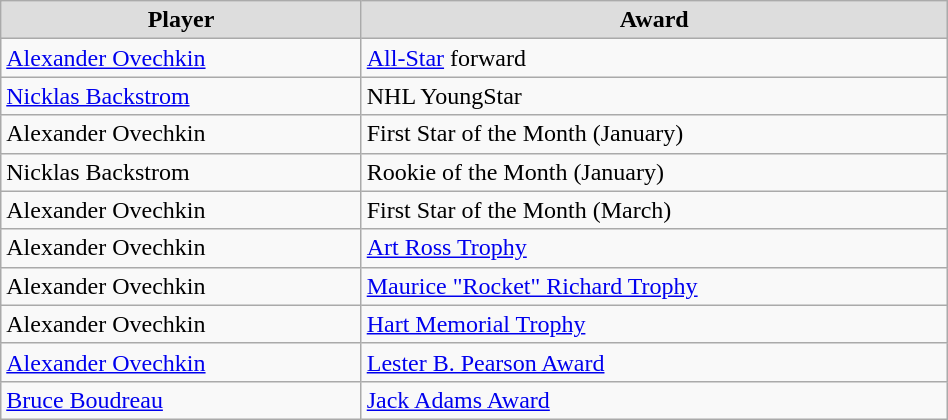<table class="wikitable" width="50%">
<tr align="center"  bgcolor="#dddddd">
<td><strong>Player</strong></td>
<td><strong>Award</strong></td>
</tr>
<tr>
<td><a href='#'>Alexander Ovechkin</a></td>
<td><a href='#'>All-Star</a> forward</td>
</tr>
<tr>
<td><a href='#'>Nicklas Backstrom</a></td>
<td>NHL YoungStar</td>
</tr>
<tr>
<td>Alexander Ovechkin</td>
<td>First Star of the Month (January)</td>
</tr>
<tr>
<td>Nicklas Backstrom</td>
<td>Rookie of the Month (January)</td>
</tr>
<tr>
<td>Alexander Ovechkin</td>
<td>First Star of the Month (March)</td>
</tr>
<tr>
<td>Alexander Ovechkin</td>
<td><a href='#'>Art Ross Trophy</a></td>
</tr>
<tr>
<td>Alexander Ovechkin</td>
<td><a href='#'>Maurice "Rocket" Richard Trophy</a></td>
</tr>
<tr>
<td>Alexander Ovechkin</td>
<td><a href='#'>Hart Memorial Trophy</a></td>
</tr>
<tr>
<td><a href='#'>Alexander Ovechkin</a></td>
<td><a href='#'>Lester B. Pearson Award</a></td>
</tr>
<tr>
<td><a href='#'>Bruce Boudreau</a></td>
<td><a href='#'>Jack Adams Award</a></td>
</tr>
</table>
